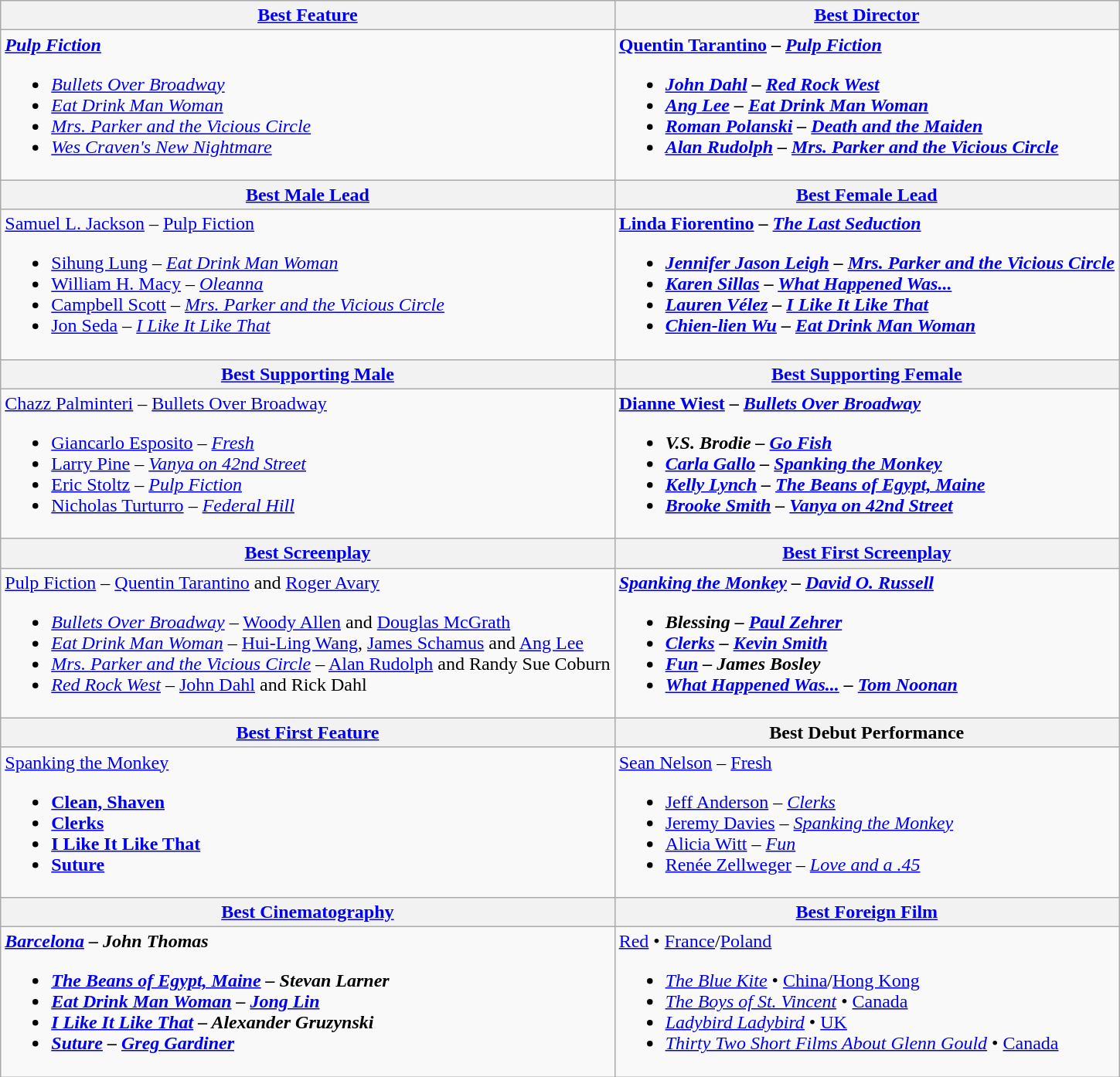<table class="wikitable">
<tr>
<th><a href='#'>Best Feature</a></th>
<th><a href='#'>Best Director</a></th>
</tr>
<tr>
<td><strong><em><a href='#'>Pulp Fiction</a></em></strong><br><ul><li><em><a href='#'>Bullets Over Broadway</a></em></li><li><em><a href='#'>Eat Drink Man Woman</a></em></li><li><em><a href='#'>Mrs. Parker and the Vicious Circle</a></em></li><li><em><a href='#'>Wes Craven's New Nightmare</a></em></li></ul></td>
<td><strong><a href='#'>Quentin Tarantino</a> – <em><a href='#'>Pulp Fiction</a><strong><em><br><ul><li><a href='#'>John Dahl</a> – </em><a href='#'>Red Rock West</a><em></li><li><a href='#'>Ang Lee</a> – </em><a href='#'>Eat Drink Man Woman</a><em></li><li><a href='#'>Roman Polanski</a> – </em><a href='#'>Death and the Maiden</a><em></li><li><a href='#'>Alan Rudolph</a> – </em><a href='#'>Mrs. Parker and the Vicious Circle</a><em></li></ul></td>
</tr>
<tr>
<th><a href='#'>Best Male Lead</a></th>
<th><a href='#'>Best Female Lead</a></th>
</tr>
<tr>
<td></strong><a href='#'>Samuel L. Jackson</a> – </em><a href='#'>Pulp Fiction</a></em></strong><br><ul><li><a href='#'>Sihung Lung</a> – <em><a href='#'>Eat Drink Man Woman</a></em></li><li><a href='#'>William H. Macy</a> – <em><a href='#'>Oleanna</a></em></li><li><a href='#'>Campbell Scott</a> – <em><a href='#'>Mrs. Parker and the Vicious Circle</a></em></li><li><a href='#'>Jon Seda</a> – <em><a href='#'>I Like It Like That</a></em></li></ul></td>
<td><strong><a href='#'>Linda Fiorentino</a> – <em><a href='#'>The Last Seduction</a><strong><em><br><ul><li><a href='#'>Jennifer Jason Leigh</a> – </em><a href='#'>Mrs. Parker and the Vicious Circle</a><em></li><li><a href='#'>Karen Sillas</a> – </em><a href='#'>What Happened Was...</a><em></li><li><a href='#'>Lauren Vélez</a> – </em><a href='#'>I Like It Like That</a><em></li><li><a href='#'>Chien-lien Wu</a> – </em><a href='#'>Eat Drink Man Woman</a><em></li></ul></td>
</tr>
<tr>
<th><a href='#'>Best Supporting Male</a></th>
<th><a href='#'>Best Supporting Female</a></th>
</tr>
<tr>
<td></strong><a href='#'>Chazz Palminteri</a> – </em><a href='#'>Bullets Over Broadway</a></em></strong><br><ul><li><a href='#'>Giancarlo Esposito</a> – <em><a href='#'>Fresh</a></em></li><li><a href='#'>Larry Pine</a> – <em><a href='#'>Vanya on 42nd Street</a></em></li><li><a href='#'>Eric Stoltz</a> – <em><a href='#'>Pulp Fiction</a></em></li><li><a href='#'>Nicholas Turturro</a> – <em><a href='#'>Federal Hill</a></em></li></ul></td>
<td><strong><a href='#'>Dianne Wiest</a> – <em><a href='#'>Bullets Over Broadway</a><strong><em><br><ul><li>V.S. Brodie – </em><a href='#'>Go Fish</a><em></li><li><a href='#'>Carla Gallo</a> – </em><a href='#'>Spanking the Monkey</a><em></li><li><a href='#'>Kelly Lynch</a> – </em><a href='#'>The Beans of Egypt, Maine</a><em></li><li><a href='#'>Brooke Smith</a> – </em><a href='#'>Vanya on 42nd Street</a><em></li></ul></td>
</tr>
<tr>
<th><a href='#'>Best Screenplay</a></th>
<th><a href='#'>Best First Screenplay</a></th>
</tr>
<tr>
<td></em></strong><a href='#'>Pulp Fiction</a></em> – <a href='#'>Quentin Tarantino</a> and <a href='#'>Roger Avary</a></strong><br><ul><li><em><a href='#'>Bullets Over Broadway</a></em> – <a href='#'>Woody Allen</a> and <a href='#'>Douglas McGrath</a></li><li><em><a href='#'>Eat Drink Man Woman</a></em> – <a href='#'>Hui-Ling Wang</a>, <a href='#'>James Schamus</a> and <a href='#'>Ang Lee</a></li><li><em><a href='#'>Mrs. Parker and the Vicious Circle</a></em> – <a href='#'>Alan Rudolph</a> and Randy Sue Coburn</li><li><em><a href='#'>Red Rock West</a></em> – <a href='#'>John Dahl</a> and Rick Dahl</li></ul></td>
<td><strong><em><a href='#'>Spanking the Monkey</a><em> – <a href='#'>David O. Russell</a><strong><br><ul><li></em>Blessing<em> – <a href='#'>Paul Zehrer</a></li><li></em><a href='#'>Clerks</a><em> – <a href='#'>Kevin Smith</a></li><li></em><a href='#'>Fun</a><em> – James Bosley</li><li></em><a href='#'>What Happened Was...</a><em> – <a href='#'>Tom Noonan</a></li></ul></td>
</tr>
<tr>
<th><a href='#'>Best First Feature</a></th>
<th>Best Debut Performance</th>
</tr>
<tr>
<td></em></strong><a href='#'>Spanking the Monkey</a><strong><em><br><ul><li></em><a href='#'>Clean, Shaven</a><em></li><li></em><a href='#'>Clerks</a><em></li><li></em><a href='#'>I Like It Like That</a><em></li><li></em><a href='#'>Suture</a><em></li></ul></td>
<td></strong><a href='#'>Sean Nelson</a> – </em><a href='#'>Fresh</a></em></strong><br><ul><li><a href='#'>Jeff Anderson</a> – <em><a href='#'>Clerks</a></em></li><li><a href='#'>Jeremy Davies</a> – <em><a href='#'>Spanking the Monkey</a></em></li><li><a href='#'>Alicia Witt</a> – <em><a href='#'>Fun</a></em></li><li><a href='#'>Renée Zellweger</a> – <em><a href='#'>Love and a .45</a></em></li></ul></td>
</tr>
<tr>
<th><a href='#'>Best Cinematography</a></th>
<th><a href='#'>Best Foreign Film</a></th>
</tr>
<tr>
<td><strong><em><a href='#'>Barcelona</a><em> – John Thomas<strong><br><ul><li></em><a href='#'>The Beans of Egypt, Maine</a><em> – Stevan Larner</li><li></em><a href='#'>Eat Drink Man Woman</a><em> – <a href='#'>Jong Lin</a></li><li></em><a href='#'>I Like It Like That</a><em> – Alexander Gruzynski</li><li></em><a href='#'>Suture</a><em> – <a href='#'>Greg Gardiner</a></li></ul></td>
<td></em></strong><a href='#'>Red</a></em> • <a href='#'>France</a>/<a href='#'>Poland</a></strong><br><ul><li><em><a href='#'>The Blue Kite</a></em> • <a href='#'>China</a>/<a href='#'>Hong Kong</a></li><li><em><a href='#'>The Boys of St. Vincent</a></em> • <a href='#'>Canada</a></li><li><em><a href='#'>Ladybird Ladybird</a></em> • <a href='#'>UK</a></li><li><em><a href='#'>Thirty Two Short Films About Glenn Gould</a></em> • <a href='#'>Canada</a></li></ul></td>
</tr>
</table>
